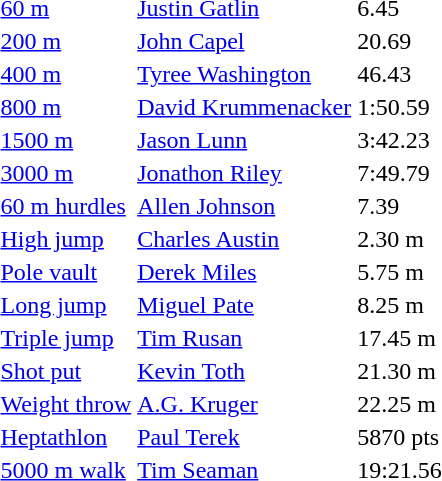<table>
<tr>
<td><a href='#'>60 m</a></td>
<td><a href='#'>Justin Gatlin</a></td>
<td>6.45</td>
<td></td>
<td></td>
<td></td>
<td></td>
</tr>
<tr>
<td><a href='#'>200 m</a></td>
<td><a href='#'>John Capel</a></td>
<td>20.69</td>
<td></td>
<td></td>
<td></td>
<td></td>
</tr>
<tr>
<td><a href='#'>400 m</a></td>
<td><a href='#'>Tyree Washington</a></td>
<td>46.43</td>
<td></td>
<td></td>
<td></td>
<td></td>
</tr>
<tr>
<td><a href='#'>800 m</a></td>
<td><a href='#'>David Krummenacker</a></td>
<td>1:50.59</td>
<td></td>
<td></td>
<td></td>
<td></td>
</tr>
<tr>
<td><a href='#'>1500 m</a></td>
<td><a href='#'>Jason Lunn</a></td>
<td>3:42.23</td>
<td></td>
<td></td>
<td></td>
<td></td>
</tr>
<tr>
<td><a href='#'>3000 m</a></td>
<td><a href='#'>Jonathon Riley</a></td>
<td>7:49.79</td>
<td></td>
<td></td>
<td></td>
<td></td>
</tr>
<tr>
<td><a href='#'>60 m hurdles</a></td>
<td><a href='#'>Allen Johnson</a></td>
<td>7.39</td>
<td></td>
<td></td>
<td></td>
<td></td>
</tr>
<tr>
<td><a href='#'>High jump</a></td>
<td><a href='#'>Charles Austin</a></td>
<td>2.30 m</td>
<td></td>
<td></td>
<td></td>
<td></td>
</tr>
<tr>
<td><a href='#'>Pole vault</a></td>
<td><a href='#'>Derek Miles</a></td>
<td>5.75 m</td>
<td></td>
<td></td>
<td></td>
<td></td>
</tr>
<tr>
<td><a href='#'>Long jump</a></td>
<td><a href='#'>Miguel Pate</a></td>
<td>8.25 m</td>
<td></td>
<td></td>
<td></td>
<td></td>
</tr>
<tr>
<td><a href='#'>Triple jump</a></td>
<td><a href='#'>Tim Rusan</a></td>
<td>17.45 m</td>
<td></td>
<td></td>
<td></td>
<td></td>
</tr>
<tr>
<td><a href='#'>Shot put</a></td>
<td><a href='#'>Kevin Toth</a></td>
<td>21.30 m</td>
<td></td>
<td></td>
<td></td>
<td></td>
</tr>
<tr>
<td><a href='#'>Weight throw</a></td>
<td><a href='#'>A.G. Kruger</a></td>
<td>22.25 m</td>
<td></td>
<td></td>
<td></td>
<td></td>
</tr>
<tr>
<td><a href='#'>Heptathlon</a></td>
<td><a href='#'>Paul Terek</a></td>
<td>5870 pts</td>
<td></td>
<td></td>
<td></td>
<td></td>
</tr>
<tr>
<td><a href='#'>5000 m walk</a></td>
<td><a href='#'>Tim Seaman</a></td>
<td>19:21.56</td>
<td></td>
<td></td>
<td></td>
<td></td>
</tr>
</table>
